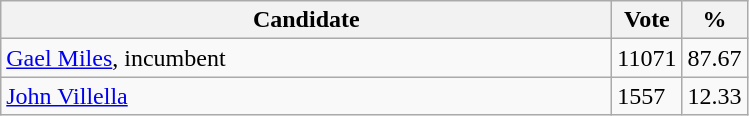<table class="wikitable">
<tr>
<th bgcolor="#DDDDFF" width="400px">Candidate</th>
<th bgcolor="#DDDDFF">Vote</th>
<th bgcolor="#DDDDFF">%</th>
</tr>
<tr>
<td><a href='#'>Gael Miles</a>, incumbent <small> </small></td>
<td>11071</td>
<td>87.67</td>
</tr>
<tr>
<td><a href='#'>John Villella</a> <small></small></td>
<td>1557</td>
<td>12.33</td>
</tr>
</table>
